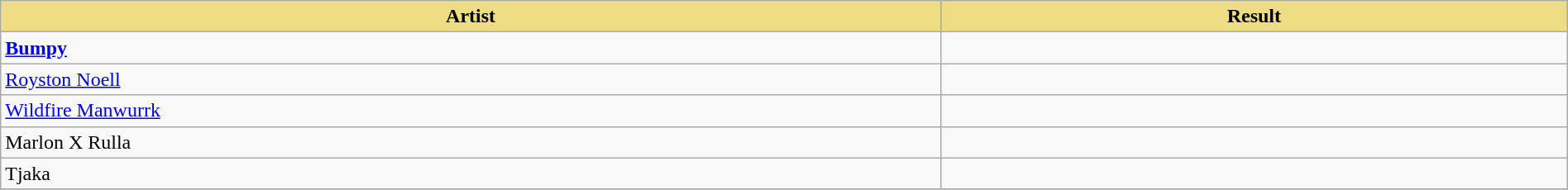<table class="wikitable" width=100%>
<tr>
<th style="width:15%;background:#EEDD82;">Artist</th>
<th style="width:10%;background:#EEDD82;">Result</th>
</tr>
<tr>
<td><strong><a href='#'>Bumpy</a></strong></td>
<td></td>
</tr>
<tr>
<td><a href='#'>Royston Noell</a></td>
<td></td>
</tr>
<tr>
<td><a href='#'>Wildfire Manwurrk</a></td>
<td></td>
</tr>
<tr>
<td>Marlon X Rulla</td>
<td></td>
</tr>
<tr>
<td>Tjaka</td>
<td></td>
</tr>
<tr>
</tr>
</table>
